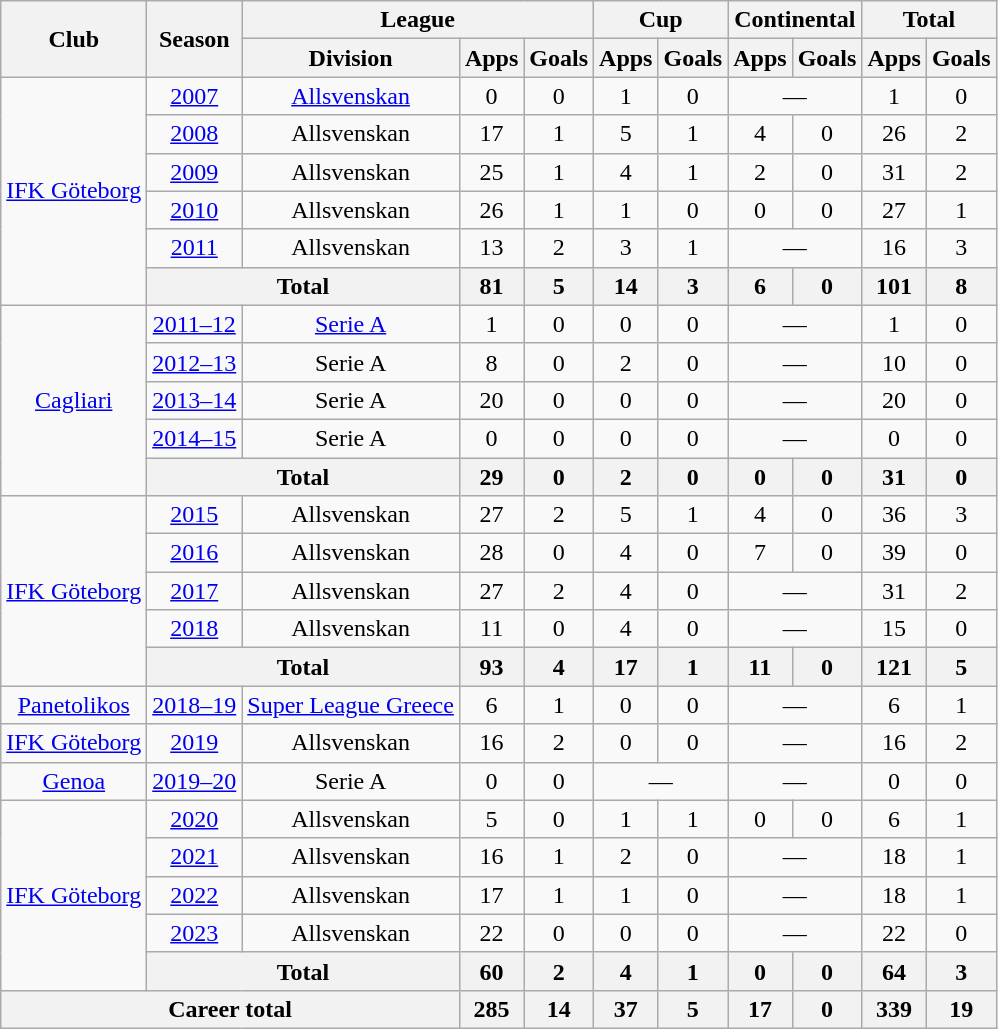<table class="wikitable" style="text-align:center">
<tr>
<th rowspan="2">Club</th>
<th rowspan="2">Season</th>
<th colspan="3">League</th>
<th colspan="2">Cup</th>
<th colspan="2">Continental</th>
<th colspan="2">Total</th>
</tr>
<tr>
<th>Division</th>
<th>Apps</th>
<th>Goals</th>
<th>Apps</th>
<th>Goals</th>
<th>Apps</th>
<th>Goals</th>
<th>Apps</th>
<th>Goals</th>
</tr>
<tr>
<td rowspan="6"><a href='#'>IFK Göteborg</a></td>
<td><a href='#'>2007</a></td>
<td><a href='#'>Allsvenskan</a></td>
<td>0</td>
<td>0</td>
<td>1</td>
<td>0</td>
<td colspan="2">—</td>
<td>1</td>
<td>0</td>
</tr>
<tr>
<td><a href='#'>2008</a></td>
<td>Allsvenskan</td>
<td>17</td>
<td>1</td>
<td>5</td>
<td>1</td>
<td>4</td>
<td>0</td>
<td>26</td>
<td>2</td>
</tr>
<tr>
<td><a href='#'>2009</a></td>
<td>Allsvenskan</td>
<td>25</td>
<td>1</td>
<td>4</td>
<td>1</td>
<td>2</td>
<td>0</td>
<td>31</td>
<td>2</td>
</tr>
<tr>
<td><a href='#'>2010</a></td>
<td>Allsvenskan</td>
<td>26</td>
<td>1</td>
<td>1</td>
<td>0</td>
<td>0</td>
<td>0</td>
<td>27</td>
<td>1</td>
</tr>
<tr>
<td><a href='#'>2011</a></td>
<td>Allsvenskan</td>
<td>13</td>
<td>2</td>
<td>3</td>
<td>1</td>
<td colspan="2">—</td>
<td>16</td>
<td>3</td>
</tr>
<tr>
<th colspan="2">Total</th>
<th>81</th>
<th>5</th>
<th>14</th>
<th>3</th>
<th>6</th>
<th>0</th>
<th>101</th>
<th>8</th>
</tr>
<tr>
<td rowspan="5"><a href='#'>Cagliari</a></td>
<td><a href='#'>2011–12</a></td>
<td><a href='#'>Serie A</a></td>
<td>1</td>
<td>0</td>
<td>0</td>
<td>0</td>
<td colspan="2">—</td>
<td>1</td>
<td>0</td>
</tr>
<tr>
<td><a href='#'>2012–13</a></td>
<td>Serie A</td>
<td>8</td>
<td>0</td>
<td>2</td>
<td>0</td>
<td colspan="2">—</td>
<td>10</td>
<td>0</td>
</tr>
<tr>
<td><a href='#'>2013–14</a></td>
<td>Serie A</td>
<td>20</td>
<td>0</td>
<td>0</td>
<td>0</td>
<td colspan="2">—</td>
<td>20</td>
<td>0</td>
</tr>
<tr>
<td><a href='#'>2014–15</a></td>
<td>Serie A</td>
<td>0</td>
<td>0</td>
<td>0</td>
<td>0</td>
<td colspan="2">—</td>
<td>0</td>
<td>0</td>
</tr>
<tr>
<th colspan="2">Total</th>
<th>29</th>
<th>0</th>
<th>2</th>
<th>0</th>
<th>0</th>
<th>0</th>
<th>31</th>
<th>0</th>
</tr>
<tr>
<td rowspan="5"><a href='#'>IFK Göteborg</a></td>
<td><a href='#'>2015</a></td>
<td>Allsvenskan</td>
<td>27</td>
<td>2</td>
<td>5</td>
<td>1</td>
<td>4</td>
<td>0</td>
<td>36</td>
<td>3</td>
</tr>
<tr>
<td><a href='#'>2016</a></td>
<td>Allsvenskan</td>
<td>28</td>
<td>0</td>
<td>4</td>
<td>0</td>
<td>7</td>
<td>0</td>
<td>39</td>
<td>0</td>
</tr>
<tr>
<td><a href='#'>2017</a></td>
<td>Allsvenskan</td>
<td>27</td>
<td>2</td>
<td>4</td>
<td>0</td>
<td colspan="2">—</td>
<td>31</td>
<td>2</td>
</tr>
<tr>
<td><a href='#'>2018</a></td>
<td>Allsvenskan</td>
<td>11</td>
<td>0</td>
<td>4</td>
<td>0</td>
<td colspan="2">—</td>
<td>15</td>
<td>0</td>
</tr>
<tr>
<th colspan="2">Total</th>
<th>93</th>
<th>4</th>
<th>17</th>
<th>1</th>
<th>11</th>
<th>0</th>
<th>121</th>
<th>5</th>
</tr>
<tr>
<td><a href='#'>Panetolikos</a></td>
<td><a href='#'>2018–19</a></td>
<td><a href='#'>Super League Greece</a></td>
<td>6</td>
<td>1</td>
<td>0</td>
<td>0</td>
<td colspan="2">—</td>
<td>6</td>
<td>1</td>
</tr>
<tr>
<td><a href='#'>IFK Göteborg</a></td>
<td><a href='#'>2019</a></td>
<td>Allsvenskan</td>
<td>16</td>
<td>2</td>
<td>0</td>
<td>0</td>
<td colspan="2">—</td>
<td>16</td>
<td>2</td>
</tr>
<tr>
<td><a href='#'>Genoa</a></td>
<td><a href='#'>2019–20</a></td>
<td>Serie A</td>
<td>0</td>
<td>0</td>
<td colspan="2">—</td>
<td colspan="2">—</td>
<td>0</td>
<td>0</td>
</tr>
<tr>
<td rowspan="5"><a href='#'>IFK Göteborg</a></td>
<td><a href='#'>2020</a></td>
<td>Allsvenskan</td>
<td>5</td>
<td>0</td>
<td>1</td>
<td>1</td>
<td>0</td>
<td>0</td>
<td>6</td>
<td>1</td>
</tr>
<tr>
<td><a href='#'>2021</a></td>
<td>Allsvenskan</td>
<td>16</td>
<td>1</td>
<td>2</td>
<td>0</td>
<td colspan="2">—</td>
<td>18</td>
<td>1</td>
</tr>
<tr>
<td><a href='#'>2022</a></td>
<td>Allsvenskan</td>
<td>17</td>
<td>1</td>
<td>1</td>
<td>0</td>
<td colspan="2">—</td>
<td>18</td>
<td>1</td>
</tr>
<tr>
<td><a href='#'>2023</a></td>
<td>Allsvenskan</td>
<td>22</td>
<td>0</td>
<td>0</td>
<td>0</td>
<td colspan="2">—</td>
<td>22</td>
<td>0</td>
</tr>
<tr>
<th colspan="2">Total</th>
<th>60</th>
<th>2</th>
<th>4</th>
<th>1</th>
<th>0</th>
<th>0</th>
<th>64</th>
<th>3</th>
</tr>
<tr>
<th colspan="3">Career total</th>
<th>285</th>
<th>14</th>
<th>37</th>
<th>5</th>
<th>17</th>
<th>0</th>
<th>339</th>
<th>19</th>
</tr>
</table>
